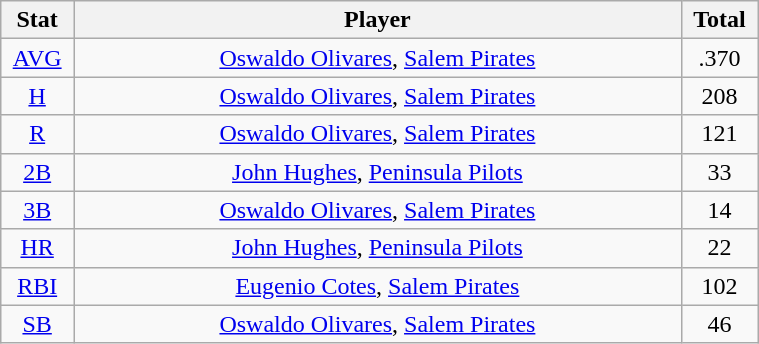<table class="wikitable" width="40%" style="text-align:center;">
<tr>
<th width="5%">Stat</th>
<th width="60%">Player</th>
<th width="5%">Total</th>
</tr>
<tr>
<td><a href='#'>AVG</a></td>
<td><a href='#'>Oswaldo Olivares</a>, <a href='#'>Salem Pirates</a></td>
<td>.370</td>
</tr>
<tr>
<td><a href='#'>H</a></td>
<td><a href='#'>Oswaldo Olivares</a>, <a href='#'>Salem Pirates</a></td>
<td>208</td>
</tr>
<tr>
<td><a href='#'>R</a></td>
<td><a href='#'>Oswaldo Olivares</a>, <a href='#'>Salem Pirates</a></td>
<td>121</td>
</tr>
<tr>
<td><a href='#'>2B</a></td>
<td><a href='#'>John Hughes</a>, <a href='#'>Peninsula Pilots</a></td>
<td>33</td>
</tr>
<tr>
<td><a href='#'>3B</a></td>
<td><a href='#'>Oswaldo Olivares</a>, <a href='#'>Salem Pirates</a></td>
<td>14</td>
</tr>
<tr>
<td><a href='#'>HR</a></td>
<td><a href='#'>John Hughes</a>, <a href='#'>Peninsula Pilots</a></td>
<td>22</td>
</tr>
<tr>
<td><a href='#'>RBI</a></td>
<td><a href='#'>Eugenio Cotes</a>, <a href='#'>Salem Pirates</a></td>
<td>102</td>
</tr>
<tr>
<td><a href='#'>SB</a></td>
<td><a href='#'>Oswaldo Olivares</a>, <a href='#'>Salem Pirates</a></td>
<td>46</td>
</tr>
</table>
